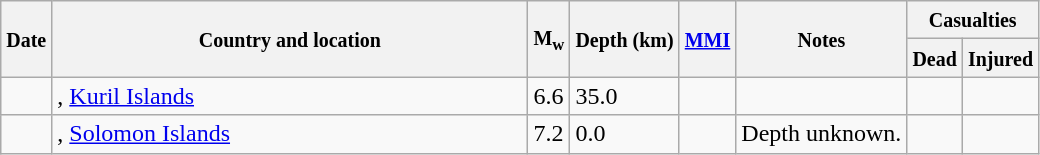<table class="wikitable sortable sort-under" style="border:1px black; margin-left:1em;">
<tr>
<th rowspan="2"><small>Date</small></th>
<th rowspan="2" style="width: 310px"><small>Country and location</small></th>
<th rowspan="2"><small>M<sub>w</sub></small></th>
<th rowspan="2"><small>Depth (km)</small></th>
<th rowspan="2"><small><a href='#'>MMI</a></small></th>
<th rowspan="2" class="unsortable"><small>Notes</small></th>
<th colspan="2"><small>Casualties</small></th>
</tr>
<tr>
<th><small>Dead</small></th>
<th><small>Injured</small></th>
</tr>
<tr>
<td></td>
<td>, <a href='#'>Kuril Islands</a></td>
<td>6.6</td>
<td>35.0</td>
<td></td>
<td></td>
<td></td>
<td></td>
</tr>
<tr>
<td></td>
<td>, <a href='#'>Solomon Islands</a></td>
<td>7.2</td>
<td>0.0</td>
<td></td>
<td>Depth unknown.</td>
<td></td>
<td></td>
</tr>
</table>
